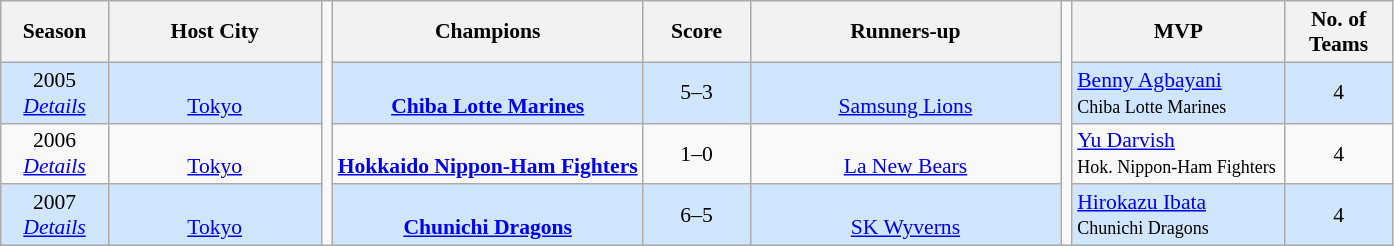<table class="wikitable" style="font-size:90%; text-align:center;">
<tr>
<th scope="col" width=65>Season</th>
<th scope="col" width=135>Host City</th>
<td width=1 rowspan=10></td>
<th scope="col" width=200>Champions</th>
<th scope="col" width=65>Score</th>
<th scope="col" width=200>Runners-up</th>
<td width=1 rowspan=10></td>
<th scope="col" width=135>MVP</th>
<th scope="col" width=65>No. of Teams</th>
</tr>
<tr bgcolor=#D0E6FF>
<td>2005<br><em><a href='#'>Details</a></em></td>
<td><br><a href='#'>Tokyo</a></td>
<td><br><strong><a href='#'>Chiba Lotte Marines</a></strong></td>
<td>5–3</td>
<td><br><a href='#'>Samsung Lions</a></td>
<td style="text-align:left"> <a href='#'>Benny Agbayani</a><br><small>Chiba Lotte Marines</small></td>
<td>4</td>
</tr>
<tr>
<td>2006<br><em><a href='#'>Details</a></em></td>
<td><br><a href='#'>Tokyo</a></td>
<td><br><strong><a href='#'>Hokkaido Nippon-Ham Fighters</a></strong></td>
<td>1–0</td>
<td><br><a href='#'>La New Bears</a></td>
<td style="text-align:left"> <a href='#'>Yu Darvish</a><br><small>Hok. Nippon-Ham Fighters</small></td>
<td>4</td>
</tr>
<tr bgcolor=#D0E6FF>
<td>2007<br><em><a href='#'>Details</a></em></td>
<td><br><a href='#'>Tokyo</a></td>
<td><br><strong><a href='#'>Chunichi Dragons</a></strong></td>
<td>6–5</td>
<td><br><a href='#'>SK Wyverns</a></td>
<td style="text-align:left"> <a href='#'>Hirokazu Ibata</a><br><small>Chunichi Dragons</small></td>
<td>4</td>
</tr>
</table>
